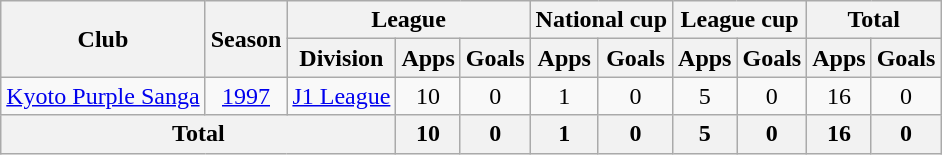<table class="wikitable" style="text-align:center">
<tr>
<th rowspan="2">Club</th>
<th rowspan="2">Season</th>
<th colspan="3">League</th>
<th colspan="2">National cup</th>
<th colspan="2">League cup</th>
<th colspan="2">Total</th>
</tr>
<tr>
<th>Division</th>
<th>Apps</th>
<th>Goals</th>
<th>Apps</th>
<th>Goals</th>
<th>Apps</th>
<th>Goals</th>
<th>Apps</th>
<th>Goals</th>
</tr>
<tr>
<td><a href='#'>Kyoto Purple Sanga</a></td>
<td><a href='#'>1997</a></td>
<td><a href='#'>J1 League</a></td>
<td>10</td>
<td>0</td>
<td>1</td>
<td>0</td>
<td>5</td>
<td>0</td>
<td>16</td>
<td>0</td>
</tr>
<tr>
<th colspan="3">Total</th>
<th>10</th>
<th>0</th>
<th>1</th>
<th>0</th>
<th>5</th>
<th>0</th>
<th>16</th>
<th>0</th>
</tr>
</table>
